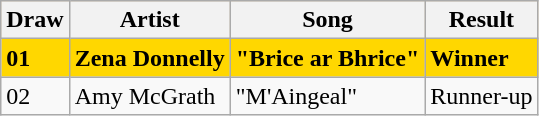<table class="sortable wikitable">
<tr style="font-weight:bold; background:#FFDEAD;">
<th>Draw</th>
<th>Artist</th>
<th>Song</th>
<th>Result</th>
</tr>
<tr style="font-weight:bold; background:gold;">
<td>01</td>
<td>Zena Donnelly</td>
<td>"Brice ar Bhrice"</td>
<td>Winner</td>
</tr>
<tr>
<td>02</td>
<td>Amy McGrath</td>
<td>"M'Aingeal"</td>
<td>Runner-up</td>
</tr>
</table>
